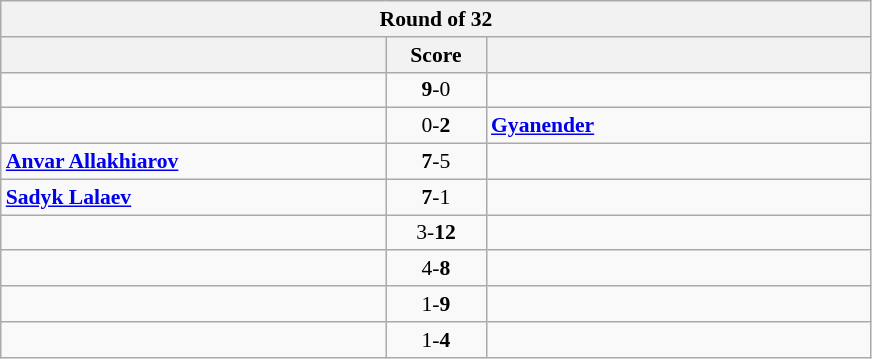<table class="wikitable" style="text-align: center; font-size:90% ">
<tr>
<th colspan=3>Round of 32</th>
</tr>
<tr>
<th align="right" width="250"></th>
<th width="60">Score</th>
<th align="left" width="250"></th>
</tr>
<tr>
<td align=left><strong></strong></td>
<td align=center><strong>9</strong>-0</td>
<td align=left></td>
</tr>
<tr>
<td align=left></td>
<td align=center>0-<strong>2</strong></td>
<td align=left><strong> <a href='#'>Gyanender</a> </strong></td>
</tr>
<tr>
<td align=left><strong> <a href='#'>Anvar Allakhiarov</a> </strong></td>
<td align=center><strong>7</strong>-5</td>
<td align=left></td>
</tr>
<tr>
<td align=left><strong> <a href='#'>Sadyk Lalaev</a> </strong></td>
<td align=center><strong>7</strong>-1</td>
<td align=left></td>
</tr>
<tr>
<td align=left></td>
<td align=center>3-<strong>12</strong></td>
<td align=left><strong></strong></td>
</tr>
<tr>
<td align=left></td>
<td align=center>4-<strong>8</strong></td>
<td align=left><strong></strong></td>
</tr>
<tr>
<td align=left></td>
<td align=center>1-<strong>9</strong></td>
<td align=left><strong></strong></td>
</tr>
<tr>
<td align=left></td>
<td align=center>1-<strong>4</strong></td>
<td align=left><strong></strong></td>
</tr>
</table>
